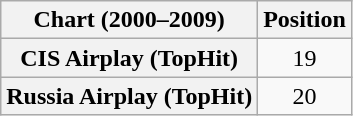<table class="wikitable plainrowheaders" style="text-align:center">
<tr>
<th scope="col">Chart (2000–2009)</th>
<th scope="col">Position</th>
</tr>
<tr>
<th scope="row">CIS Airplay (TopHit)</th>
<td>19</td>
</tr>
<tr>
<th scope="row">Russia Airplay (TopHit)</th>
<td>20</td>
</tr>
</table>
